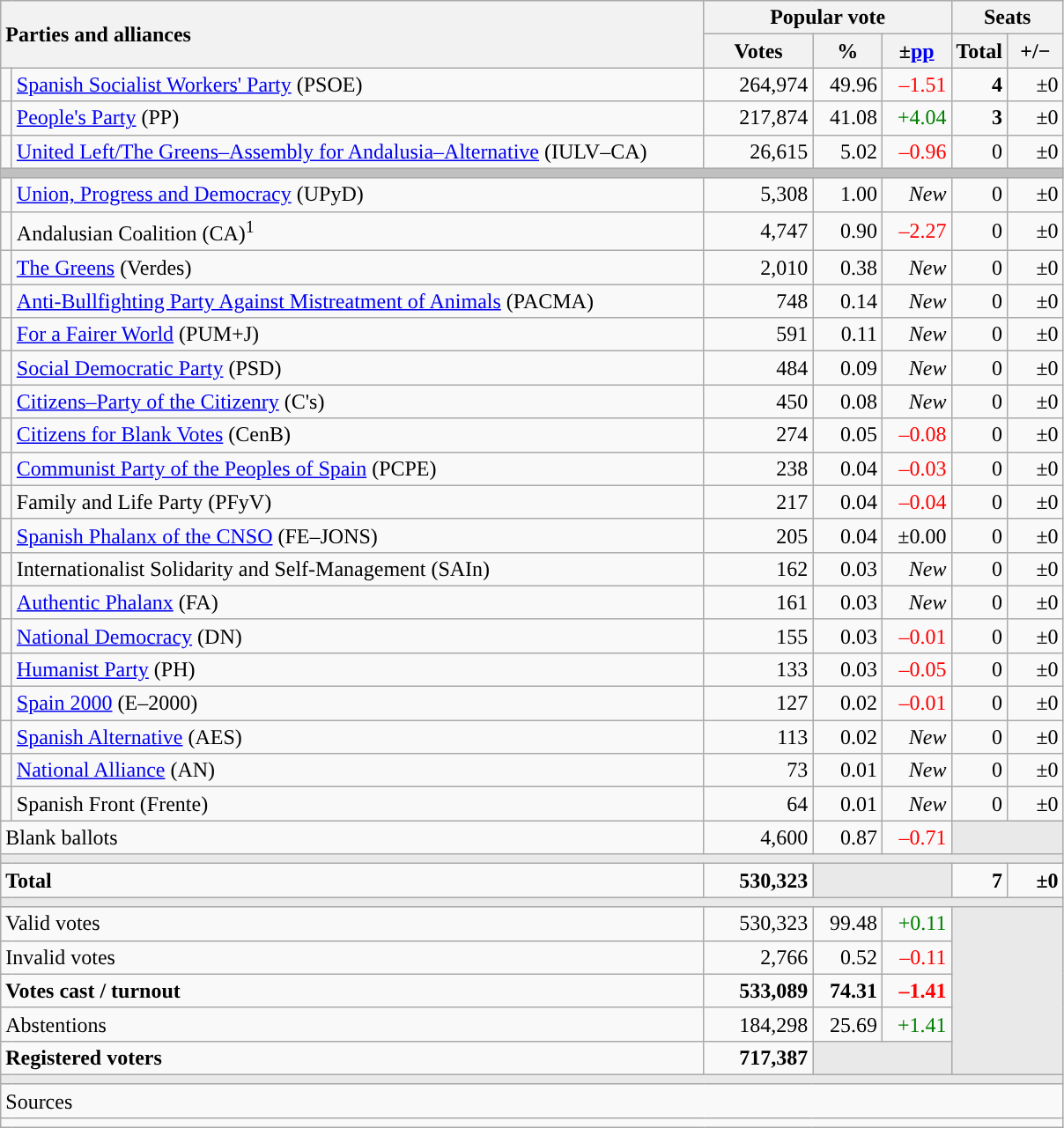<table class="wikitable" style="text-align:right;">
<tr>
<th style="text-align:left;" rowspan="2" colspan="2" width="525">Parties and alliances</th>
<th colspan="3">Popular vote</th>
<th colspan="2">Seats</th>
</tr>
<tr>
<th width="75">Votes</th>
<th width="45">%</th>
<th width="45">±<a href='#'>pp</a></th>
<th width="35">Total</th>
<th width="35">+/−</th>
</tr>
<tr>
<td width="1" style="color:inherit;background:"></td>
<td align="left"><a href='#'>Spanish Socialist Workers' Party</a> (PSOE)</td>
<td>264,974</td>
<td>49.96</td>
<td style="color:red;">–1.51</td>
<td><strong>4</strong></td>
<td>±0</td>
</tr>
<tr>
<td style="color:inherit;background:"></td>
<td align="left"><a href='#'>People's Party</a> (PP)</td>
<td>217,874</td>
<td>41.08</td>
<td style="color:green;">+4.04</td>
<td><strong>3</strong></td>
<td>±0</td>
</tr>
<tr>
<td style="color:inherit;background:"></td>
<td align="left"><a href='#'>United Left/The Greens–Assembly for Andalusia–Alternative</a> (IULV–CA)</td>
<td>26,615</td>
<td>5.02</td>
<td style="color:red;">–0.96</td>
<td>0</td>
<td>±0</td>
</tr>
<tr>
<td colspan="7" bgcolor="#C0C0C0"></td>
</tr>
<tr>
<td style="color:inherit;background:"></td>
<td align="left"><a href='#'>Union, Progress and Democracy</a> (UPyD)</td>
<td>5,308</td>
<td>1.00</td>
<td><em>New</em></td>
<td>0</td>
<td>±0</td>
</tr>
<tr>
<td style="color:inherit;background:"></td>
<td align="left">Andalusian Coalition (CA)<sup>1</sup></td>
<td>4,747</td>
<td>0.90</td>
<td style="color:red;">–2.27</td>
<td>0</td>
<td>±0</td>
</tr>
<tr>
<td style="color:inherit;background:"></td>
<td align="left"><a href='#'>The Greens</a> (Verdes)</td>
<td>2,010</td>
<td>0.38</td>
<td><em>New</em></td>
<td>0</td>
<td>±0</td>
</tr>
<tr>
<td style="color:inherit;background:"></td>
<td align="left"><a href='#'>Anti-Bullfighting Party Against Mistreatment of Animals</a> (PACMA)</td>
<td>748</td>
<td>0.14</td>
<td><em>New</em></td>
<td>0</td>
<td>±0</td>
</tr>
<tr>
<td style="color:inherit;background:"></td>
<td align="left"><a href='#'>For a Fairer World</a> (PUM+J)</td>
<td>591</td>
<td>0.11</td>
<td><em>New</em></td>
<td>0</td>
<td>±0</td>
</tr>
<tr>
<td style="color:inherit;background:"></td>
<td align="left"><a href='#'>Social Democratic Party</a> (PSD)</td>
<td>484</td>
<td>0.09</td>
<td><em>New</em></td>
<td>0</td>
<td>±0</td>
</tr>
<tr>
<td style="color:inherit;background:"></td>
<td align="left"><a href='#'>Citizens–Party of the Citizenry</a> (C's)</td>
<td>450</td>
<td>0.08</td>
<td><em>New</em></td>
<td>0</td>
<td>±0</td>
</tr>
<tr>
<td style="color:inherit;background:"></td>
<td align="left"><a href='#'>Citizens for Blank Votes</a> (CenB)</td>
<td>274</td>
<td>0.05</td>
<td style="color:red;">–0.08</td>
<td>0</td>
<td>±0</td>
</tr>
<tr>
<td style="color:inherit;background:"></td>
<td align="left"><a href='#'>Communist Party of the Peoples of Spain</a> (PCPE)</td>
<td>238</td>
<td>0.04</td>
<td style="color:red;">–0.03</td>
<td>0</td>
<td>±0</td>
</tr>
<tr>
<td style="color:inherit;background:"></td>
<td align="left">Family and Life Party (PFyV)</td>
<td>217</td>
<td>0.04</td>
<td style="color:red;">–0.04</td>
<td>0</td>
<td>±0</td>
</tr>
<tr>
<td style="color:inherit;background:"></td>
<td align="left"><a href='#'>Spanish Phalanx of the CNSO</a> (FE–JONS)</td>
<td>205</td>
<td>0.04</td>
<td>±0.00</td>
<td>0</td>
<td>±0</td>
</tr>
<tr>
<td style="color:inherit;background:"></td>
<td align="left">Internationalist Solidarity and Self-Management (SAIn)</td>
<td>162</td>
<td>0.03</td>
<td><em>New</em></td>
<td>0</td>
<td>±0</td>
</tr>
<tr>
<td style="color:inherit;background:"></td>
<td align="left"><a href='#'>Authentic Phalanx</a> (FA)</td>
<td>161</td>
<td>0.03</td>
<td><em>New</em></td>
<td>0</td>
<td>±0</td>
</tr>
<tr>
<td style="color:inherit;background:"></td>
<td align="left"><a href='#'>National Democracy</a> (DN)</td>
<td>155</td>
<td>0.03</td>
<td style="color:red;">–0.01</td>
<td>0</td>
<td>±0</td>
</tr>
<tr>
<td style="color:inherit;background:"></td>
<td align="left"><a href='#'>Humanist Party</a> (PH)</td>
<td>133</td>
<td>0.03</td>
<td style="color:red;">–0.05</td>
<td>0</td>
<td>±0</td>
</tr>
<tr>
<td style="color:inherit;background:"></td>
<td align="left"><a href='#'>Spain 2000</a> (E–2000)</td>
<td>127</td>
<td>0.02</td>
<td style="color:red;">–0.01</td>
<td>0</td>
<td>±0</td>
</tr>
<tr>
<td style="color:inherit;background:"></td>
<td align="left"><a href='#'>Spanish Alternative</a> (AES)</td>
<td>113</td>
<td>0.02</td>
<td><em>New</em></td>
<td>0</td>
<td>±0</td>
</tr>
<tr>
<td style="color:inherit;background:"></td>
<td align="left"><a href='#'>National Alliance</a> (AN)</td>
<td>73</td>
<td>0.01</td>
<td><em>New</em></td>
<td>0</td>
<td>±0</td>
</tr>
<tr>
<td style="color:inherit;background:"></td>
<td align="left">Spanish Front (Frente)</td>
<td>64</td>
<td>0.01</td>
<td><em>New</em></td>
<td>0</td>
<td>±0</td>
</tr>
<tr>
<td align="left" colspan="2">Blank ballots</td>
<td>4,600</td>
<td>0.87</td>
<td style="color:red;">–0.71</td>
<td bgcolor="#E9E9E9" colspan="2"></td>
</tr>
<tr>
<td colspan="7" bgcolor="#E9E9E9"></td>
</tr>
<tr style="font-weight:bold;">
<td align="left" colspan="2">Total</td>
<td>530,323</td>
<td bgcolor="#E9E9E9" colspan="2"></td>
<td>7</td>
<td>±0</td>
</tr>
<tr>
<td colspan="7" bgcolor="#E9E9E9"></td>
</tr>
<tr>
<td align="left" colspan="2">Valid votes</td>
<td>530,323</td>
<td>99.48</td>
<td style="color:green;">+0.11</td>
<td bgcolor="#E9E9E9" colspan="2" rowspan="5"></td>
</tr>
<tr>
<td align="left" colspan="2">Invalid votes</td>
<td>2,766</td>
<td>0.52</td>
<td style="color:red;">–0.11</td>
</tr>
<tr style="font-weight:bold;">
<td align="left" colspan="2">Votes cast / turnout</td>
<td>533,089</td>
<td>74.31</td>
<td style="color:red;">–1.41</td>
</tr>
<tr>
<td align="left" colspan="2">Abstentions</td>
<td>184,298</td>
<td>25.69</td>
<td style="color:green;">+1.41</td>
</tr>
<tr style="font-weight:bold;">
<td align="left" colspan="2">Registered voters</td>
<td>717,387</td>
<td bgcolor="#E9E9E9" colspan="2"></td>
</tr>
<tr>
<td colspan="7" bgcolor="#E9E9E9"></td>
</tr>
<tr>
<td align="left" colspan="7">Sources</td>
</tr>
<tr>
<td colspan="7" style="text-align:left; max-width:790px;"></td>
</tr>
</table>
